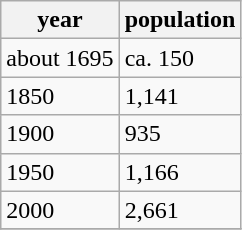<table class="wikitable">
<tr>
<th>year</th>
<th>population</th>
</tr>
<tr>
<td>about 1695</td>
<td>ca. 150</td>
</tr>
<tr>
<td>1850</td>
<td>1,141</td>
</tr>
<tr>
<td>1900</td>
<td>935</td>
</tr>
<tr>
<td>1950</td>
<td>1,166</td>
</tr>
<tr>
<td>2000</td>
<td>2,661</td>
</tr>
<tr>
</tr>
</table>
